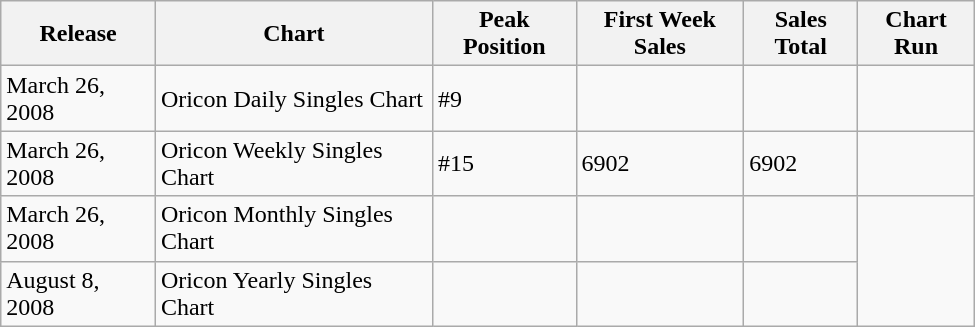<table class="wikitable" width="650px">
<tr>
<th align="left">Release</th>
<th align="left">Chart</th>
<th align="left">Peak Position</th>
<th align="left">First Week Sales</th>
<th align="left">Sales Total</th>
<th align="left">Chart Run</th>
</tr>
<tr>
<td align="left">March 26, 2008</td>
<td align="left">Oricon Daily Singles Chart</td>
<td align="left">#9</td>
<td align="left"></td>
<td align="left"></td>
</tr>
<tr>
<td align="left">March 26, 2008</td>
<td align="left">Oricon Weekly Singles Chart</td>
<td align="left">#15</td>
<td align="left">6902</td>
<td align="left">6902</td>
<td align="left"></td>
</tr>
<tr>
<td align="left">March 26, 2008</td>
<td align="left">Oricon Monthly Singles Chart</td>
<td align="left"></td>
<td align="left"></td>
<td align="left"></td>
</tr>
<tr>
<td align="left">August 8, 2008</td>
<td align="left">Oricon Yearly Singles Chart</td>
<td align="left"></td>
<td align="left"></td>
<td align="left"></td>
</tr>
</table>
